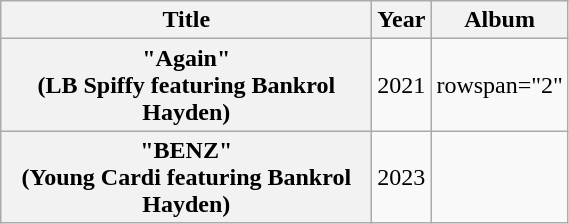<table class="wikitable plainrowheaders" style="text-align:center;">
<tr>
<th scope="col" style="width:15em;">Title</th>
<th scope="col">Year</th>
<th scope="col">Album</th>
</tr>
<tr>
<th scope="row">"Again" <br><span>(LB Spiffy featuring Bankrol Hayden)</span></th>
<td>2021</td>
<td>rowspan="2" </td>
</tr>
<tr>
<th scope="row">"BENZ"<br><span>(Young Cardi featuring Bankrol Hayden)</span></th>
<td>2023</td>
</tr>
</table>
